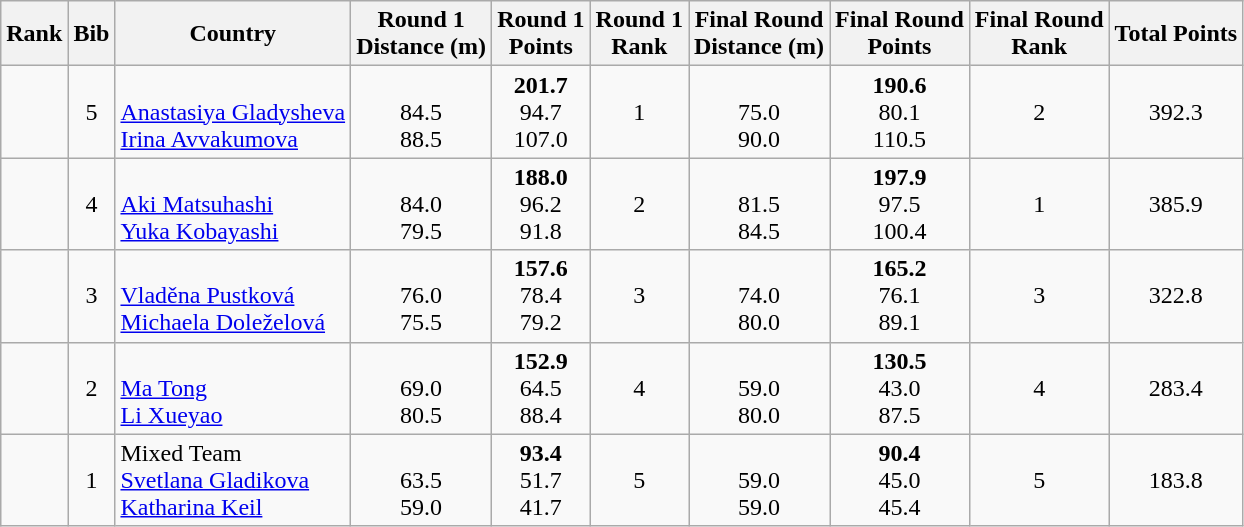<table class="wikitable sortable" style="text-align:center">
<tr>
<th>Rank</th>
<th>Bib</th>
<th>Country</th>
<th>Round 1<br>Distance (m)</th>
<th>Round 1<br>Points</th>
<th>Round 1<br>Rank</th>
<th>Final Round <br>Distance (m)</th>
<th>Final Round <br>Points</th>
<th>Final Round<br> Rank</th>
<th>Total Points</th>
</tr>
<tr>
<td></td>
<td>5</td>
<td align=left><br><a href='#'>Anastasiya Gladysheva</a><br><a href='#'>Irina Avvakumova</a></td>
<td><br>84.5<br>88.5</td>
<td><strong>201.7</strong><br>94.7<br>107.0</td>
<td>1</td>
<td><br>75.0<br>90.0</td>
<td><strong>190.6</strong><br>80.1<br>110.5</td>
<td>2</td>
<td>392.3</td>
</tr>
<tr>
<td></td>
<td>4</td>
<td align=left><br><a href='#'>Aki Matsuhashi</a><br><a href='#'>Yuka Kobayashi</a></td>
<td><br>84.0<br>79.5</td>
<td><strong>188.0</strong><br>96.2<br>91.8</td>
<td>2</td>
<td><br>81.5<br>84.5</td>
<td><strong>197.9</strong><br>97.5<br>100.4</td>
<td>1</td>
<td>385.9</td>
</tr>
<tr>
<td></td>
<td>3</td>
<td align=left><br><a href='#'>Vladěna Pustková</a><br><a href='#'>Michaela Doleželová</a></td>
<td><br>76.0<br>75.5</td>
<td><strong>157.6</strong><br>78.4<br>79.2</td>
<td>3</td>
<td><br>74.0<br>80.0</td>
<td><strong>165.2</strong><br>76.1<br>89.1</td>
<td>3</td>
<td>322.8</td>
</tr>
<tr>
<td></td>
<td>2</td>
<td align=left><br><a href='#'>Ma Tong</a><br><a href='#'>Li Xueyao</a></td>
<td><br>69.0<br>80.5</td>
<td><strong>152.9</strong><br>64.5<br>88.4</td>
<td>4</td>
<td><br>59.0<br>80.0</td>
<td><strong>130.5</strong><br>43.0<br>87.5</td>
<td>4</td>
<td>283.4</td>
</tr>
<tr>
<td></td>
<td>1</td>
<td align=left> Mixed Team<br><a href='#'>Svetlana Gladikova</a><br><a href='#'>Katharina Keil</a></td>
<td><br>63.5<br>59.0</td>
<td><strong>93.4</strong><br>51.7<br>41.7</td>
<td>5</td>
<td><br>59.0<br>59.0</td>
<td><strong>90.4</strong><br>45.0<br>45.4</td>
<td>5</td>
<td>183.8</td>
</tr>
</table>
